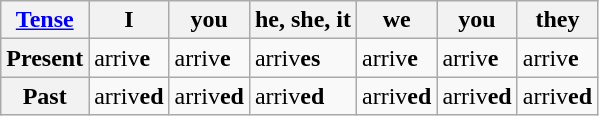<table class="wikitable">
<tr>
<th><a href='#'>Tense</a></th>
<th>I</th>
<th>you</th>
<th>he, she, it</th>
<th>we</th>
<th>you</th>
<th>they</th>
</tr>
<tr>
<th align=left>Present</th>
<td>arriv<strong>e</strong></td>
<td>arriv<strong>e</strong></td>
<td>arriv<strong>es</strong></td>
<td>arriv<strong>e</strong></td>
<td>arriv<strong>e</strong></td>
<td>arriv<strong>e</strong></td>
</tr>
<tr>
<th align=left>Past</th>
<td>arriv<strong>ed</strong></td>
<td>arriv<strong>ed</strong></td>
<td>arriv<strong>ed</strong></td>
<td>arriv<strong>ed</strong></td>
<td>arriv<strong>ed</strong></td>
<td>arriv<strong>ed</strong></td>
</tr>
</table>
